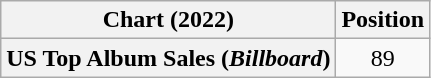<table class="wikitable sortable plainrowheaders" style="text-align:center">
<tr>
<th scope="col">Chart (2022)</th>
<th scope="col">Position</th>
</tr>
<tr>
<th scope="row">US Top Album Sales (<em>Billboard</em>)</th>
<td>89</td>
</tr>
</table>
